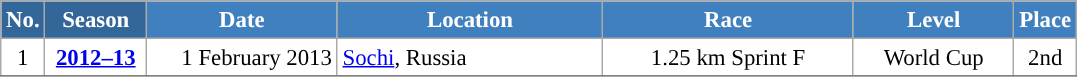<table class="wikitable sortable" style="font-size:95%; text-align:center; border:grey solid 1px; border-collapse:collapse; background:#ffffff;">
<tr style="background:#efefef;">
<th style="background-color:#369; color:white;">No.</th>
<th style="background-color:#369; color:white;">Season</th>
<th style="background-color:#4180be; color:white; width:120px;">Date</th>
<th style="background-color:#4180be; color:white; width:170px;">Location</th>
<th style="background-color:#4180be; color:white; width:160px;">Race</th>
<th style="background-color:#4180be; color:white; width:100px;">Level</th>
<th style="background-color:#4180be; color:white;">Place</th>
</tr>
<tr>
<td align=center>1</td>
<td rowspan=1 align=center><strong> <a href='#'>2012–13</a> </strong></td>
<td align=right>1 February 2013</td>
<td align=left> <a href='#'>Sochi</a>, Russia</td>
<td>1.25 km Sprint F</td>
<td>World Cup</td>
<td>2nd</td>
</tr>
<tr>
</tr>
</table>
